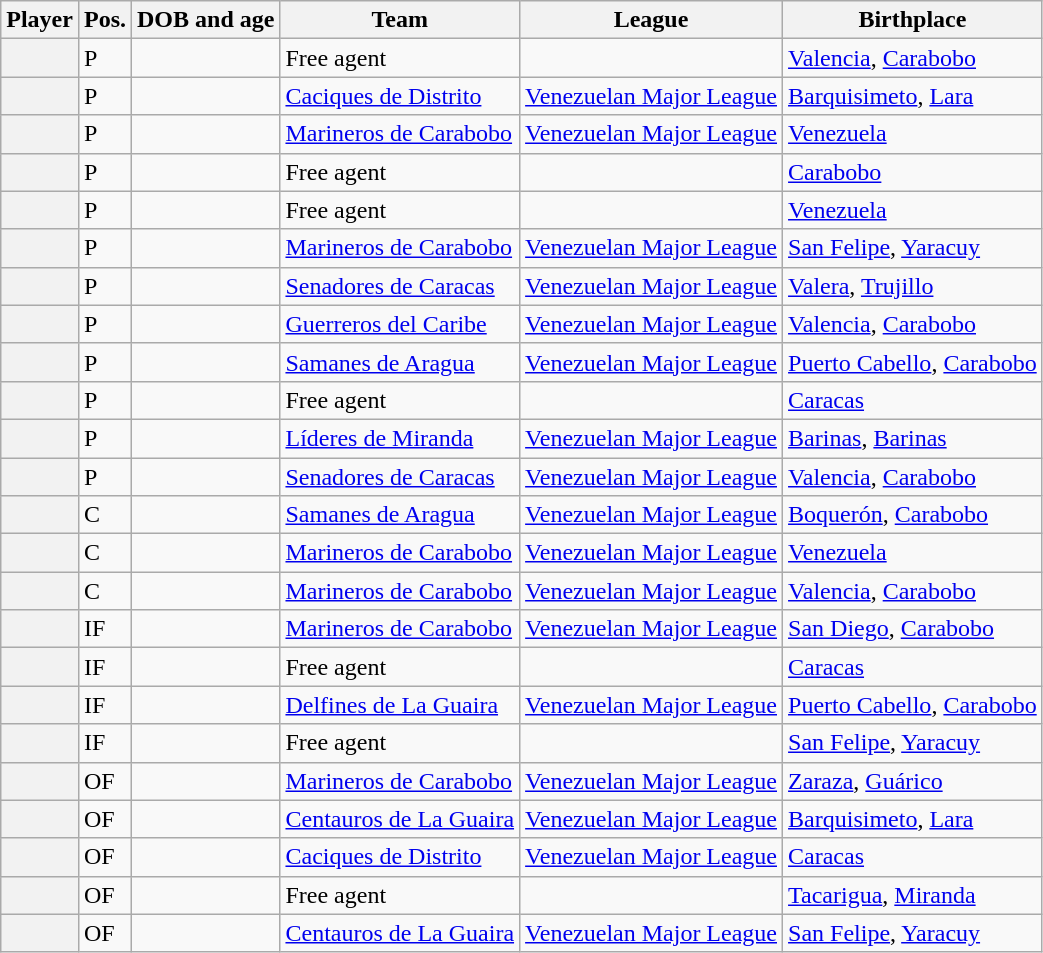<table class="wikitable sortable plainrowheaders">
<tr>
<th scope="col">Player</th>
<th scope="col">Pos.</th>
<th scope="col">DOB and age</th>
<th scope="col">Team</th>
<th scope="col">League</th>
<th scope="col">Birthplace</th>
</tr>
<tr>
<th scope="row"></th>
<td>P</td>
<td></td>
<td>Free agent</td>
<td></td>
<td> <a href='#'>Valencia</a>, <a href='#'>Carabobo</a></td>
</tr>
<tr>
<th scope="row"></th>
<td>P</td>
<td></td>
<td> <a href='#'>Caciques de Distrito</a></td>
<td><a href='#'>Venezuelan Major League</a></td>
<td> <a href='#'>Barquisimeto</a>, <a href='#'>Lara</a></td>
</tr>
<tr>
<th scope="row"></th>
<td>P</td>
<td></td>
<td> <a href='#'>Marineros de Carabobo</a></td>
<td><a href='#'>Venezuelan Major League</a></td>
<td> <a href='#'>Venezuela</a></td>
</tr>
<tr>
<th scope="row"></th>
<td>P</td>
<td></td>
<td>Free agent</td>
<td></td>
<td> <a href='#'>Carabobo</a></td>
</tr>
<tr>
<th scope="row"></th>
<td>P</td>
<td></td>
<td>Free agent</td>
<td></td>
<td> <a href='#'>Venezuela</a></td>
</tr>
<tr>
<th scope="row"></th>
<td>P</td>
<td></td>
<td> <a href='#'>Marineros de Carabobo</a></td>
<td><a href='#'>Venezuelan Major League</a></td>
<td> <a href='#'>San Felipe</a>, <a href='#'>Yaracuy</a></td>
</tr>
<tr>
<th scope="row"></th>
<td>P</td>
<td></td>
<td> <a href='#'>Senadores de Caracas</a></td>
<td><a href='#'>Venezuelan Major League</a></td>
<td> <a href='#'>Valera</a>, <a href='#'>Trujillo</a></td>
</tr>
<tr>
<th scope="row"></th>
<td>P</td>
<td></td>
<td> <a href='#'>Guerreros del Caribe</a></td>
<td><a href='#'>Venezuelan Major League</a></td>
<td> <a href='#'>Valencia</a>, <a href='#'>Carabobo</a></td>
</tr>
<tr>
<th scope="row"></th>
<td>P</td>
<td></td>
<td> <a href='#'>Samanes de Aragua</a></td>
<td><a href='#'>Venezuelan Major League</a></td>
<td> <a href='#'>Puerto Cabello</a>, <a href='#'>Carabobo</a></td>
</tr>
<tr>
<th scope="row"></th>
<td>P</td>
<td></td>
<td>Free agent</td>
<td></td>
<td> <a href='#'>Caracas</a></td>
</tr>
<tr>
<th scope="row"></th>
<td>P</td>
<td></td>
<td> <a href='#'>Líderes de Miranda</a></td>
<td><a href='#'>Venezuelan Major League</a></td>
<td> <a href='#'>Barinas</a>, <a href='#'>Barinas</a></td>
</tr>
<tr>
<th scope="row"></th>
<td>P</td>
<td></td>
<td> <a href='#'>Senadores de Caracas</a></td>
<td><a href='#'>Venezuelan Major League</a></td>
<td> <a href='#'>Valencia</a>, <a href='#'>Carabobo</a></td>
</tr>
<tr>
<th scope="row"></th>
<td>C</td>
<td></td>
<td> <a href='#'>Samanes de Aragua</a></td>
<td><a href='#'>Venezuelan Major League</a></td>
<td> <a href='#'>Boquerón</a>, <a href='#'>Carabobo</a></td>
</tr>
<tr>
<th scope="row"></th>
<td>C</td>
<td></td>
<td> <a href='#'>Marineros de Carabobo</a></td>
<td><a href='#'>Venezuelan Major League</a></td>
<td> <a href='#'>Venezuela</a></td>
</tr>
<tr>
<th scope="row"></th>
<td>C</td>
<td></td>
<td> <a href='#'>Marineros de Carabobo</a></td>
<td><a href='#'>Venezuelan Major League</a></td>
<td> <a href='#'>Valencia</a>, <a href='#'>Carabobo</a></td>
</tr>
<tr>
<th scope="row"></th>
<td>IF</td>
<td></td>
<td> <a href='#'>Marineros de Carabobo</a></td>
<td><a href='#'>Venezuelan Major League</a></td>
<td> <a href='#'>San Diego</a>, <a href='#'>Carabobo</a></td>
</tr>
<tr>
<th scope="row"></th>
<td>IF</td>
<td></td>
<td>Free agent</td>
<td></td>
<td> <a href='#'>Caracas</a></td>
</tr>
<tr>
<th scope="row"></th>
<td>IF</td>
<td></td>
<td> <a href='#'>Delfines de La Guaira</a></td>
<td><a href='#'>Venezuelan Major League</a></td>
<td> <a href='#'>Puerto Cabello</a>, <a href='#'>Carabobo</a></td>
</tr>
<tr>
<th scope="row"></th>
<td>IF</td>
<td></td>
<td>Free agent</td>
<td></td>
<td> <a href='#'>San Felipe</a>, <a href='#'>Yaracuy</a></td>
</tr>
<tr>
<th scope="row"></th>
<td>OF</td>
<td></td>
<td> <a href='#'>Marineros de Carabobo</a></td>
<td><a href='#'>Venezuelan Major League</a></td>
<td> <a href='#'>Zaraza</a>, <a href='#'>Guárico</a></td>
</tr>
<tr>
<th scope="row"></th>
<td>OF</td>
<td></td>
<td> <a href='#'>Centauros de La Guaira</a></td>
<td><a href='#'>Venezuelan Major League</a></td>
<td> <a href='#'>Barquisimeto</a>, <a href='#'>Lara</a></td>
</tr>
<tr>
<th scope="row"></th>
<td>OF</td>
<td></td>
<td> <a href='#'>Caciques de Distrito</a></td>
<td><a href='#'>Venezuelan Major League</a></td>
<td> <a href='#'>Caracas</a></td>
</tr>
<tr>
<th scope="row"></th>
<td>OF</td>
<td></td>
<td>Free agent</td>
<td></td>
<td> <a href='#'>Tacarigua</a>, <a href='#'>Miranda</a></td>
</tr>
<tr>
<th scope="row"></th>
<td>OF</td>
<td></td>
<td> <a href='#'>Centauros de La Guaira</a></td>
<td><a href='#'>Venezuelan Major League</a></td>
<td> <a href='#'>San Felipe</a>, <a href='#'>Yaracuy</a></td>
</tr>
</table>
